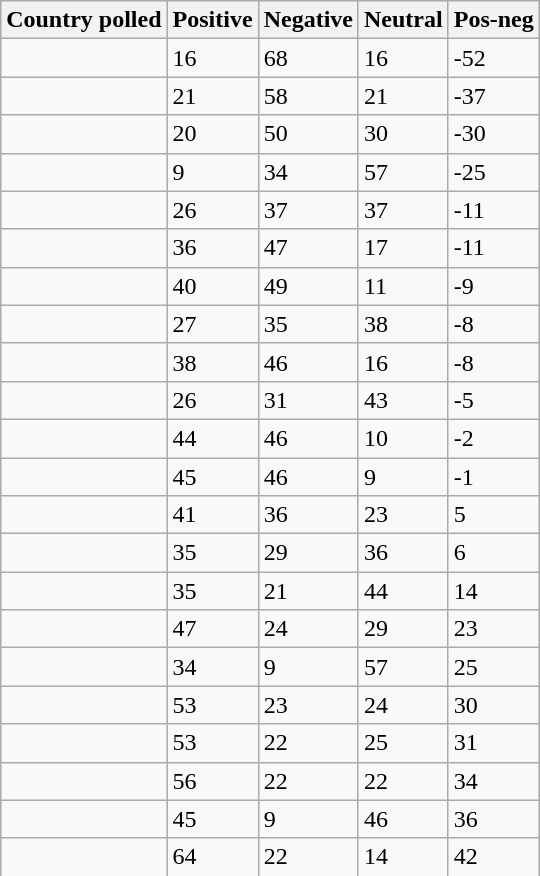<table class="wikitable sortable" style="border:1px black; float:right; margin-left:1em;">
<tr>
<th>Country polled</th>
<th>Positive</th>
<th>Negative</th>
<th>Neutral</th>
<th>Pos-neg</th>
</tr>
<tr>
<td></td>
<td>16</td>
<td>68</td>
<td>16</td>
<td><span>-52</span></td>
</tr>
<tr>
<td></td>
<td>21</td>
<td>58</td>
<td>21</td>
<td><span>-37</span></td>
</tr>
<tr>
<td></td>
<td>20</td>
<td>50</td>
<td>30</td>
<td><span>-30</span></td>
</tr>
<tr>
<td></td>
<td>9</td>
<td>34</td>
<td>57</td>
<td><span>-25</span></td>
</tr>
<tr>
<td></td>
<td>26</td>
<td>37</td>
<td>37</td>
<td><span>-11</span></td>
</tr>
<tr>
<td></td>
<td>36</td>
<td>47</td>
<td>17</td>
<td><span>-11</span></td>
</tr>
<tr>
<td></td>
<td>40</td>
<td>49</td>
<td>11</td>
<td><span>-9</span></td>
</tr>
<tr>
<td></td>
<td>27</td>
<td>35</td>
<td>38</td>
<td><span>-8</span></td>
</tr>
<tr>
<td></td>
<td>38</td>
<td>46</td>
<td>16</td>
<td><span>-8</span></td>
</tr>
<tr>
<td></td>
<td>26</td>
<td>31</td>
<td>43</td>
<td><span>-5</span></td>
</tr>
<tr>
<td></td>
<td>44</td>
<td>46</td>
<td>10</td>
<td><span>-2</span></td>
</tr>
<tr>
<td></td>
<td>45</td>
<td>46</td>
<td>9</td>
<td><span>-1</span></td>
</tr>
<tr>
<td></td>
<td>41</td>
<td>36</td>
<td>23</td>
<td>5</td>
</tr>
<tr>
<td></td>
<td>35</td>
<td>29</td>
<td>36</td>
<td>6</td>
</tr>
<tr>
<td></td>
<td>35</td>
<td>21</td>
<td>44</td>
<td>14</td>
</tr>
<tr>
<td></td>
<td>47</td>
<td>24</td>
<td>29</td>
<td>23</td>
</tr>
<tr>
<td></td>
<td>34</td>
<td>9</td>
<td>57</td>
<td>25</td>
</tr>
<tr>
<td></td>
<td>53</td>
<td>23</td>
<td>24</td>
<td>30</td>
</tr>
<tr>
<td></td>
<td>53</td>
<td>22</td>
<td>25</td>
<td>31</td>
</tr>
<tr>
<td></td>
<td>56</td>
<td>22</td>
<td>22</td>
<td>34</td>
</tr>
<tr>
<td></td>
<td>45</td>
<td>9</td>
<td>46</td>
<td>36</td>
</tr>
<tr>
<td></td>
<td>64</td>
<td>22</td>
<td>14</td>
<td>42</td>
</tr>
<tr>
</tr>
</table>
